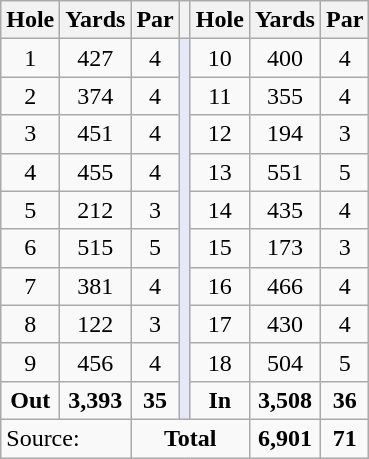<table class="wikitable" style="text-align:center;">
<tr>
<th>Hole</th>
<th>Yards</th>
<th>Par</th>
<th></th>
<th>Hole</th>
<th>Yards</th>
<th>Par</th>
</tr>
<tr>
<td>1</td>
<td>427</td>
<td>4</td>
<td rowspan=10 style="background:#E6E8FA;"></td>
<td>10</td>
<td>400</td>
<td>4</td>
</tr>
<tr>
<td>2</td>
<td>374</td>
<td>4</td>
<td>11</td>
<td>355</td>
<td>4</td>
</tr>
<tr>
<td>3</td>
<td>451</td>
<td>4</td>
<td>12</td>
<td>194</td>
<td>3</td>
</tr>
<tr>
<td>4</td>
<td>455</td>
<td>4</td>
<td>13</td>
<td>551</td>
<td>5</td>
</tr>
<tr>
<td>5</td>
<td>212</td>
<td>3</td>
<td>14</td>
<td>435</td>
<td>4</td>
</tr>
<tr>
<td>6</td>
<td>515</td>
<td>5</td>
<td>15</td>
<td>173</td>
<td>3</td>
</tr>
<tr>
<td>7</td>
<td>381</td>
<td>4</td>
<td>16</td>
<td>466</td>
<td>4</td>
</tr>
<tr>
<td>8</td>
<td>122</td>
<td>3</td>
<td>17</td>
<td>430</td>
<td>4</td>
</tr>
<tr>
<td>9</td>
<td>456</td>
<td>4</td>
<td>18</td>
<td>504</td>
<td>5</td>
</tr>
<tr>
<td><strong>Out</strong></td>
<td><strong>3,393</strong></td>
<td><strong>35</strong></td>
<td><strong>In</strong></td>
<td><strong>3,508</strong></td>
<td><strong>36</strong></td>
</tr>
<tr>
<td colspan="2" style="text-align:left;">Source:</td>
<td colspan=3><strong>Total</strong></td>
<td><strong>6,901</strong></td>
<td><strong>71</strong></td>
</tr>
</table>
